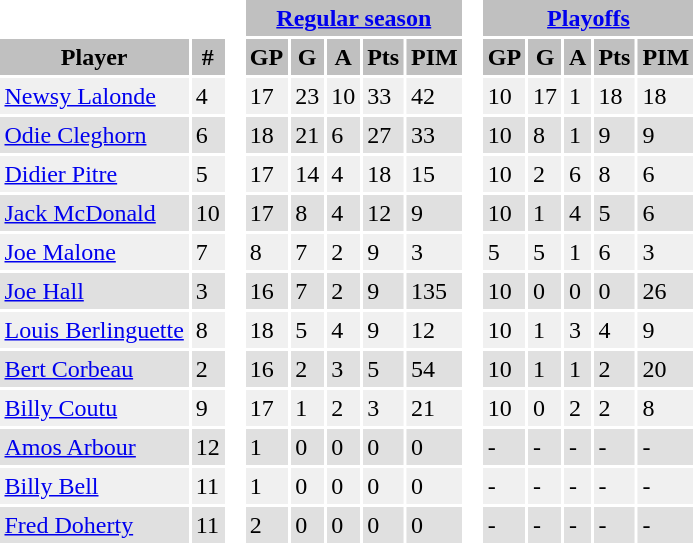<table BORDER="0" CELLPADDING="3" CELLSPACING="2" ID="Table1">
<tr ALIGN="center" bgcolor="#c0c0c0">
<th ALIGN="center" colspan="2" bgcolor="#ffffff"> </th>
<th ALIGN="center" rowspan="99" bgcolor="#ffffff"> </th>
<th ALIGN="center" colspan="5"><a href='#'>Regular season</a></th>
<th ALIGN="center" rowspan="99" bgcolor="#ffffff"> </th>
<th ALIGN="center" colspan="5"><a href='#'>Playoffs</a></th>
</tr>
<tr ALIGN="center" bgcolor="#c0c0c0">
<th ALIGN="center">Player</th>
<th ALIGN="center">#</th>
<th ALIGN="center">GP</th>
<th ALIGN="center">G</th>
<th ALIGN="center">A</th>
<th ALIGN="center">Pts</th>
<th ALIGN="center">PIM</th>
<th ALIGN="center">GP</th>
<th ALIGN="center">G</th>
<th ALIGN="center">A</th>
<th ALIGN="center">Pts</th>
<th ALIGN="center">PIM</th>
</tr>
<tr bgcolor="#f0f0f0">
<td><a href='#'>Newsy Lalonde</a></td>
<td>4</td>
<td>17</td>
<td>23</td>
<td>10</td>
<td>33</td>
<td>42</td>
<td>10</td>
<td>17</td>
<td>1</td>
<td>18</td>
<td>18</td>
</tr>
<tr bgcolor="#e0e0e0">
<td><a href='#'>Odie Cleghorn</a></td>
<td>6</td>
<td>18</td>
<td>21</td>
<td>6</td>
<td>27</td>
<td>33</td>
<td>10</td>
<td>8</td>
<td>1</td>
<td>9</td>
<td>9</td>
</tr>
<tr bgcolor="#f0f0f0">
<td><a href='#'>Didier Pitre</a></td>
<td>5</td>
<td>17</td>
<td>14</td>
<td>4</td>
<td>18</td>
<td>15</td>
<td>10</td>
<td>2</td>
<td>6</td>
<td>8</td>
<td>6</td>
</tr>
<tr bgcolor="#e0e0e0">
<td><a href='#'>Jack McDonald</a></td>
<td>10</td>
<td>17</td>
<td>8</td>
<td>4</td>
<td>12</td>
<td>9</td>
<td>10</td>
<td>1</td>
<td>4</td>
<td>5</td>
<td>6</td>
</tr>
<tr bgcolor="#f0f0f0">
<td><a href='#'>Joe Malone</a></td>
<td>7</td>
<td>8</td>
<td>7</td>
<td>2</td>
<td>9</td>
<td>3</td>
<td>5</td>
<td>5</td>
<td>1</td>
<td>6</td>
<td>3</td>
</tr>
<tr bgcolor="#e0e0e0">
<td><a href='#'>Joe Hall</a></td>
<td>3</td>
<td>16</td>
<td>7</td>
<td>2</td>
<td>9</td>
<td>135</td>
<td>10</td>
<td>0</td>
<td>0</td>
<td>0</td>
<td>26</td>
</tr>
<tr bgcolor="#f0f0f0">
<td><a href='#'>Louis Berlinguette</a></td>
<td>8</td>
<td>18</td>
<td>5</td>
<td>4</td>
<td>9</td>
<td>12</td>
<td>10</td>
<td>1</td>
<td>3</td>
<td>4</td>
<td>9</td>
</tr>
<tr bgcolor="#e0e0e0">
<td><a href='#'>Bert Corbeau</a></td>
<td>2</td>
<td>16</td>
<td>2</td>
<td>3</td>
<td>5</td>
<td>54</td>
<td>10</td>
<td>1</td>
<td>1</td>
<td>2</td>
<td>20</td>
</tr>
<tr bgcolor="#f0f0f0">
<td><a href='#'>Billy Coutu</a></td>
<td>9</td>
<td>17</td>
<td>1</td>
<td>2</td>
<td>3</td>
<td>21</td>
<td>10</td>
<td>0</td>
<td>2</td>
<td>2</td>
<td>8</td>
</tr>
<tr bgcolor="#e0e0e0">
<td><a href='#'>Amos Arbour</a></td>
<td>12</td>
<td>1</td>
<td>0</td>
<td>0</td>
<td>0</td>
<td>0</td>
<td>-</td>
<td>-</td>
<td>-</td>
<td>-</td>
<td>-</td>
</tr>
<tr bgcolor="#f0f0f0">
<td><a href='#'>Billy Bell</a></td>
<td>11</td>
<td>1</td>
<td>0</td>
<td>0</td>
<td>0</td>
<td>0</td>
<td>-</td>
<td>-</td>
<td>-</td>
<td>-</td>
<td>-</td>
</tr>
<tr bgcolor="#e0e0e0">
<td><a href='#'>Fred Doherty</a></td>
<td>11</td>
<td>2</td>
<td>0</td>
<td>0</td>
<td>0</td>
<td>0</td>
<td>-</td>
<td>-</td>
<td>-</td>
<td>-</td>
<td>-</td>
</tr>
</table>
